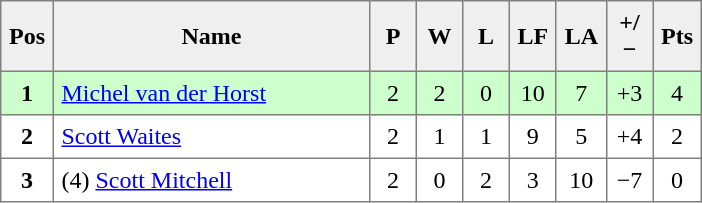<table style=border-collapse:collapse border=1 cellspacing=0 cellpadding=5>
<tr align=center bgcolor=#efefef>
<th width=20>Pos</th>
<th width=200>Name</th>
<th width=20>P</th>
<th width=20>W</th>
<th width=20>L</th>
<th width=20>LF</th>
<th width=20>LA</th>
<th width=20>+/−</th>
<th width=20>Pts</th>
</tr>
<tr align=center style="background: #ccffcc;">
<td><strong>1</strong></td>
<td align="left"> <a href='#'>Michel van der Horst</a></td>
<td>2</td>
<td>2</td>
<td>0</td>
<td>10</td>
<td>7</td>
<td>+3</td>
<td>4</td>
</tr>
<tr align=center>
<td><strong>2</strong></td>
<td align="left"> <a href='#'>Scott Waites</a></td>
<td>2</td>
<td>1</td>
<td>1</td>
<td>9</td>
<td>5</td>
<td>+4</td>
<td>2</td>
</tr>
<tr align=center>
<td><strong>3</strong></td>
<td align="left"> (4) <a href='#'>Scott Mitchell</a></td>
<td>2</td>
<td>0</td>
<td>2</td>
<td>3</td>
<td>10</td>
<td>−7</td>
<td>0</td>
</tr>
</table>
